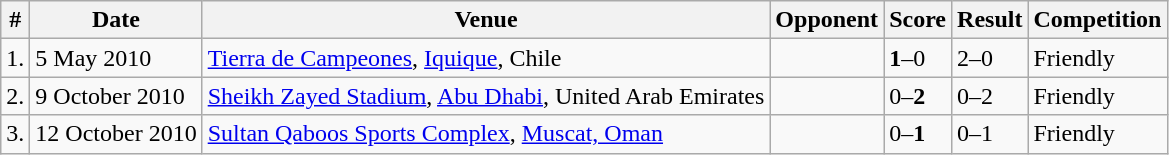<table class="wikitable">
<tr>
<th>#</th>
<th>Date</th>
<th>Venue</th>
<th>Opponent</th>
<th>Score</th>
<th>Result</th>
<th>Competition</th>
</tr>
<tr>
<td>1.</td>
<td>5 May 2010</td>
<td><a href='#'>Tierra de Campeones</a>, <a href='#'>Iquique</a>, Chile</td>
<td></td>
<td><strong>1</strong>–0</td>
<td>2–0</td>
<td>Friendly</td>
</tr>
<tr>
<td>2.</td>
<td>9 October 2010</td>
<td><a href='#'>Sheikh Zayed Stadium</a>, <a href='#'>Abu Dhabi</a>, United Arab Emirates</td>
<td></td>
<td>0–<strong>2</strong></td>
<td>0–2</td>
<td>Friendly</td>
</tr>
<tr>
<td>3.</td>
<td>12 October 2010</td>
<td><a href='#'>Sultan Qaboos Sports Complex</a>, <a href='#'>Muscat, Oman</a></td>
<td></td>
<td>0–<strong>1</strong></td>
<td>0–1</td>
<td>Friendly</td>
</tr>
</table>
